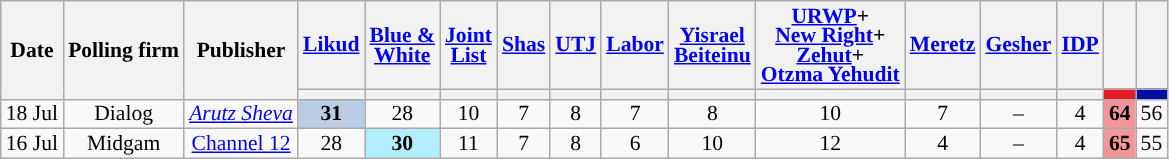<table class="wikitable sortable" style="text-align:center;font-size:90%;line-height:13px">
<tr>
<th rowspan="2">Date</th>
<th rowspan="2">Polling firm</th>
<th rowspan="2">Publisher</th>
<th><a href='#'>Likud</a></th>
<th><a href='#'>Blue &<br>White</a></th>
<th><a href='#'>Joint<br>List</a></th>
<th><a href='#'>Shas</a></th>
<th><a href='#'>UTJ</a></th>
<th><a href='#'>Labor</a></th>
<th><a href='#'>Yisrael<br>Beiteinu</a></th>
<th><a href='#'>URWP</a>+<br><a href='#'>New Right</a>+<br><a href='#'>Zehut</a>+<br><a href='#'>Otzma Yehudit</a></th>
<th><a href='#'>Meretz</a></th>
<th><a href='#'>Gesher</a></th>
<th><a href='#'>IDP</a></th>
<th></th>
<th></th>
</tr>
<tr>
<th style="background:"></th>
<th style="background:"></th>
<th style="background:"></th>
<th style="background:"></th>
<th style="background:"></th>
<th style="background:"></th>
<th style="background:"></th>
<th style="background:"></th>
<th style="background:"></th>
<th style="background:"></th>
<th style="background:"></th>
<th style="background:#E81B23;"></th>
<th style="background:#000EA3;"></th>
</tr>
<tr>
<td data-sort-value="2019-07-18">18 Jul</td>
<td>Dialog</td>
<td><em><a href='#'>Arutz Sheva</a></em></td>
<td style="background:#BBCDE4"><strong>31</strong>	</td>
<td>28					</td>
<td>10					</td>
<td>7					</td>
<td>8					</td>
<td>7					</td>
<td>8					</td>
<td>10					</td>
<td>7					</td>
<td>–					</td>
<td>4					</td>
<td style="background:#F4959A"><strong>64</strong>	</td>
<td>56					</td>
</tr>
<tr>
<td data-sort-value="2019-07-16">16 Jul</td>
<td>Midgam</td>
<td><a href='#'>Channel 12</a></td>
<td>28					</td>
<td style="background:#B2EDFB"><strong>30</strong>	</td>
<td>11					</td>
<td>7					</td>
<td>8					</td>
<td>6					</td>
<td>10					</td>
<td>12					</td>
<td>4					</td>
<td>–					</td>
<td>4					</td>
<td style="background:#F4959A"><strong>65</strong>	</td>
<td>55					</td>
</tr>
</table>
